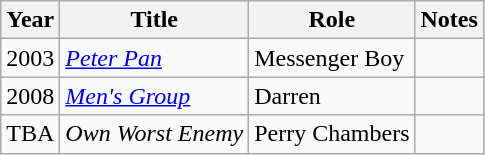<table class="wikitable">
<tr>
<th>Year</th>
<th>Title</th>
<th>Role</th>
<th>Notes</th>
</tr>
<tr>
<td>2003</td>
<td><em><a href='#'>Peter Pan</a></em></td>
<td>Messenger Boy</td>
<td></td>
</tr>
<tr>
<td>2008</td>
<td><em><a href='#'>Men's Group</a></em></td>
<td>Darren</td>
<td></td>
</tr>
<tr>
<td>TBA</td>
<td><em>Own Worst Enemy</em></td>
<td>Perry Chambers</td>
<td></td>
</tr>
</table>
